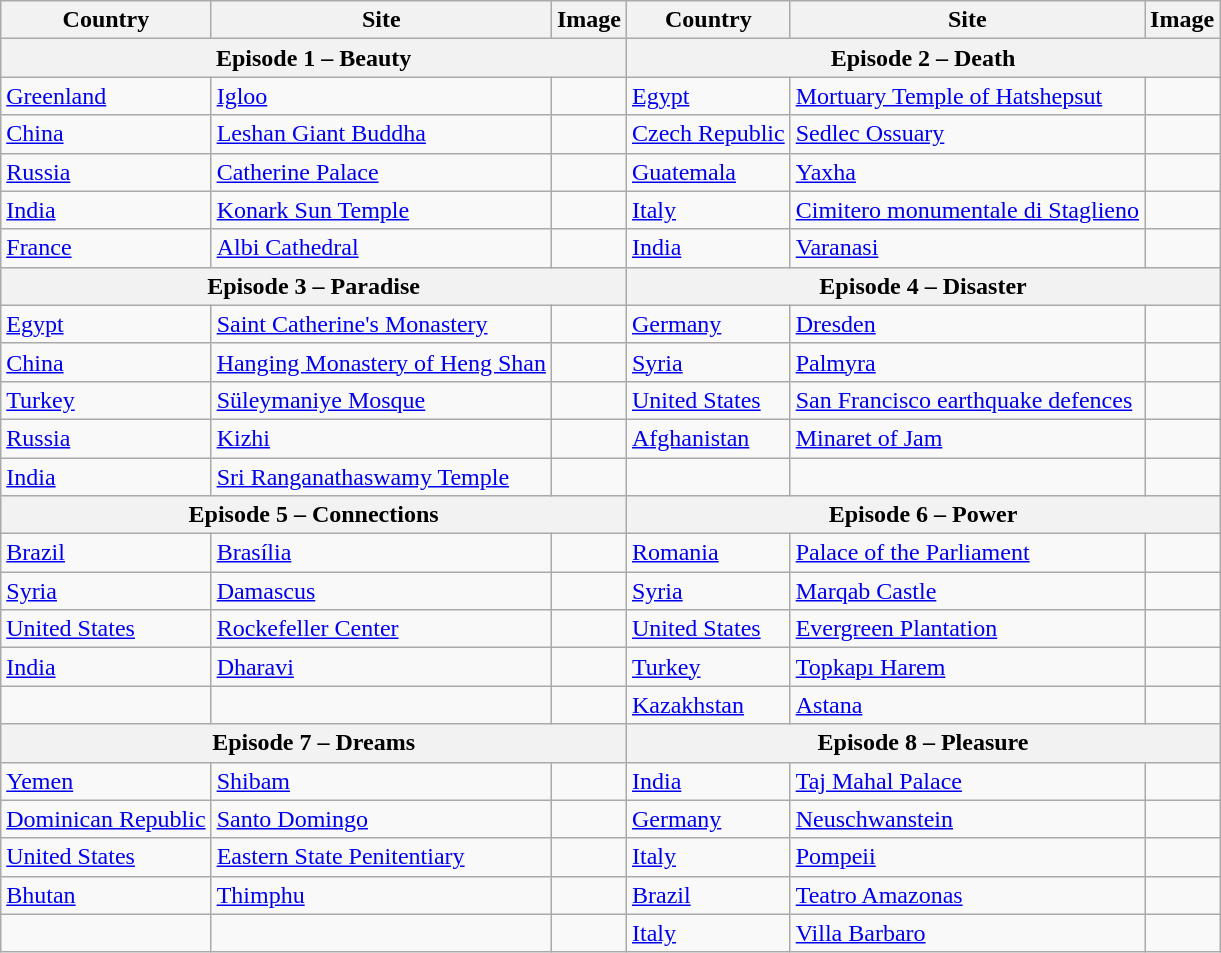<table class="wikitable">
<tr>
<th>Country</th>
<th>Site</th>
<th>Image</th>
<th>Country</th>
<th>Site</th>
<th>Image</th>
</tr>
<tr ---->
<th colspan=3>Episode 1 – Beauty</th>
<th colspan=3>Episode 2 – Death</th>
</tr>
<tr ---->
<td><a href='#'>Greenland</a></td>
<td><a href='#'>Igloo</a></td>
<td></td>
<td><a href='#'>Egypt</a></td>
<td><a href='#'>Mortuary Temple of Hatshepsut</a></td>
<td></td>
</tr>
<tr ---->
<td><a href='#'>China</a></td>
<td><a href='#'>Leshan Giant Buddha</a></td>
<td></td>
<td><a href='#'>Czech Republic</a></td>
<td><a href='#'>Sedlec Ossuary</a></td>
<td></td>
</tr>
<tr ---->
<td><a href='#'>Russia</a></td>
<td><a href='#'>Catherine Palace</a></td>
<td></td>
<td><a href='#'>Guatemala</a></td>
<td><a href='#'>Yaxha</a></td>
<td></td>
</tr>
<tr ---->
<td><a href='#'>India</a></td>
<td><a href='#'>Konark Sun Temple</a></td>
<td></td>
<td><a href='#'>Italy</a></td>
<td><a href='#'>Cimitero monumentale di Staglieno</a></td>
<td></td>
</tr>
<tr ---->
<td><a href='#'>France</a></td>
<td><a href='#'>Albi Cathedral</a></td>
<td></td>
<td><a href='#'>India</a></td>
<td><a href='#'>Varanasi</a></td>
<td></td>
</tr>
<tr ---->
<th colspan=3>Episode 3 – Paradise</th>
<th colspan=3>Episode 4 – Disaster</th>
</tr>
<tr ---->
<td><a href='#'>Egypt</a></td>
<td><a href='#'>Saint Catherine's Monastery</a></td>
<td></td>
<td><a href='#'>Germany</a></td>
<td><a href='#'>Dresden</a></td>
<td></td>
</tr>
<tr ---->
<td><a href='#'>China</a></td>
<td><a href='#'>Hanging Monastery of Heng Shan</a></td>
<td></td>
<td><a href='#'>Syria</a></td>
<td><a href='#'>Palmyra</a></td>
<td></td>
</tr>
<tr ---->
<td><a href='#'>Turkey</a></td>
<td><a href='#'>Süleymaniye Mosque</a></td>
<td></td>
<td><a href='#'>United States</a></td>
<td><a href='#'>San Francisco earthquake defences</a></td>
<td></td>
</tr>
<tr ---->
<td><a href='#'>Russia</a></td>
<td><a href='#'>Kizhi</a></td>
<td></td>
<td><a href='#'>Afghanistan</a></td>
<td><a href='#'>Minaret of Jam</a></td>
<td></td>
</tr>
<tr ---->
<td><a href='#'>India</a></td>
<td><a href='#'>Sri Ranganathaswamy Temple</a></td>
<td></td>
<td></td>
<td></td>
<td></td>
</tr>
<tr ---->
<th colspan=3>Episode 5 – Connections</th>
<th colspan=3>Episode 6 – Power</th>
</tr>
<tr ---->
<td><a href='#'>Brazil</a></td>
<td><a href='#'>Brasília</a></td>
<td></td>
<td><a href='#'>Romania</a></td>
<td><a href='#'>Palace of the Parliament</a></td>
<td></td>
</tr>
<tr ---->
<td><a href='#'>Syria</a></td>
<td><a href='#'>Damascus</a></td>
<td></td>
<td><a href='#'>Syria</a></td>
<td><a href='#'>Marqab Castle</a></td>
<td></td>
</tr>
<tr ---->
<td><a href='#'>United States</a></td>
<td><a href='#'>Rockefeller Center</a></td>
<td></td>
<td><a href='#'>United States</a></td>
<td><a href='#'>Evergreen Plantation</a></td>
<td></td>
</tr>
<tr ---->
<td><a href='#'>India</a></td>
<td><a href='#'>Dharavi</a></td>
<td></td>
<td><a href='#'>Turkey</a></td>
<td><a href='#'>Topkapı Harem</a></td>
<td></td>
</tr>
<tr ---->
<td></td>
<td></td>
<td></td>
<td><a href='#'>Kazakhstan</a></td>
<td><a href='#'>Astana</a></td>
<td></td>
</tr>
<tr ---->
<th colspan=3>Episode 7 – Dreams</th>
<th colspan=3>Episode 8 – Pleasure</th>
</tr>
<tr ---->
<td><a href='#'>Yemen</a></td>
<td><a href='#'>Shibam</a></td>
<td></td>
<td><a href='#'>India</a></td>
<td><a href='#'>Taj Mahal Palace</a></td>
<td></td>
</tr>
<tr ---->
<td><a href='#'>Dominican Republic</a></td>
<td><a href='#'>Santo Domingo</a></td>
<td></td>
<td><a href='#'>Germany</a></td>
<td><a href='#'>Neuschwanstein</a></td>
<td></td>
</tr>
<tr ---->
<td><a href='#'>United States</a></td>
<td><a href='#'>Eastern State Penitentiary</a></td>
<td></td>
<td><a href='#'>Italy</a></td>
<td><a href='#'>Pompeii</a></td>
<td></td>
</tr>
<tr ---->
<td><a href='#'>Bhutan</a></td>
<td><a href='#'>Thimphu</a></td>
<td></td>
<td><a href='#'>Brazil</a></td>
<td><a href='#'>Teatro Amazonas</a></td>
<td></td>
</tr>
<tr ---->
<td></td>
<td></td>
<td></td>
<td><a href='#'>Italy</a></td>
<td><a href='#'>Villa Barbaro</a></td>
<td></td>
</tr>
</table>
